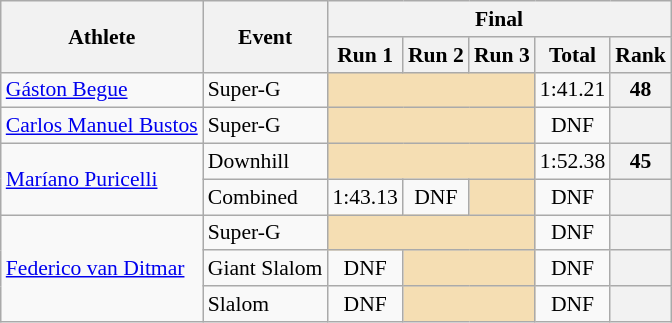<table class="wikitable" style="font-size:90%">
<tr>
<th rowspan="2">Athlete</th>
<th rowspan="2">Event</th>
<th colspan="5">Final</th>
</tr>
<tr>
<th>Run 1</th>
<th>Run 2</th>
<th>Run 3</th>
<th>Total</th>
<th>Rank</th>
</tr>
<tr>
<td><a href='#'>Gáston Begue</a></td>
<td>Super-G</td>
<td colspan=3 bgcolor="wheat"></td>
<td align="center">1:41.21</td>
<th align="center">48</th>
</tr>
<tr>
<td><a href='#'>Carlos Manuel Bustos</a></td>
<td>Super-G</td>
<td colspan=3 bgcolor="wheat"></td>
<td align="center">DNF</td>
<th align="center"></th>
</tr>
<tr>
<td rowspan=2><a href='#'>Maríano Puricelli</a></td>
<td>Downhill</td>
<td colspan=3 bgcolor="wheat"></td>
<td align="center">1:52.38</td>
<th align="center">45</th>
</tr>
<tr>
<td>Combined</td>
<td align="center">1:43.13</td>
<td align="center">DNF</td>
<td colspan=1 bgcolor="wheat"></td>
<td align="center">DNF</td>
<th align="center"></th>
</tr>
<tr>
<td rowspan=3><a href='#'>Federico van Ditmar</a></td>
<td>Super-G</td>
<td colspan=3 bgcolor="wheat"></td>
<td align="center">DNF</td>
<th align="center"></th>
</tr>
<tr>
<td>Giant Slalom</td>
<td align="center">DNF</td>
<td colspan=2 bgcolor="wheat"></td>
<td align="center">DNF</td>
<th align="center"></th>
</tr>
<tr>
<td>Slalom</td>
<td align="center">DNF</td>
<td colspan=2 bgcolor="wheat"></td>
<td align="center">DNF</td>
<th align="center"></th>
</tr>
</table>
